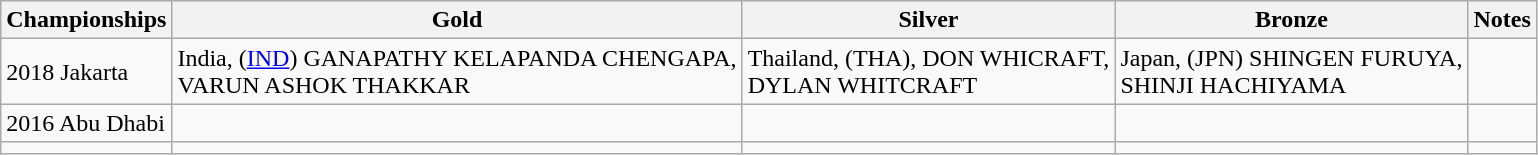<table class="wikitable">
<tr>
<th>Championships</th>
<th>Gold</th>
<th>Silver</th>
<th>Bronze</th>
<th>Notes</th>
</tr>
<tr>
<td>2018 Jakarta</td>
<td>India, (<a href='#'>IND</a>) GANAPATHY KELAPANDA CHENGAPA,<br>VARUN ASHOK THAKKAR</td>
<td>Thailand, (THA), DON WHICRAFT,<br>DYLAN WHITCRAFT</td>
<td>Japan, (JPN) SHINGEN FURUYA,<br>SHINJI HACHIYAMA</td>
<td></td>
</tr>
<tr>
<td>2016 Abu Dhabi</td>
<td></td>
<td></td>
<td></td>
<td></td>
</tr>
<tr>
<td></td>
<td></td>
<td></td>
<td></td>
<td></td>
</tr>
</table>
